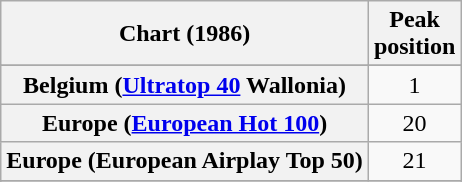<table class="wikitable sortable plainrowheaders">
<tr>
<th>Chart (1986)</th>
<th>Peak<br>position</th>
</tr>
<tr>
</tr>
<tr>
<th scope="row">Belgium (<a href='#'>Ultratop 40</a> Wallonia)</th>
<td align="center">1</td>
</tr>
<tr>
<th scope="row">Europe (<a href='#'>European Hot 100</a>)</th>
<td align="center">20</td>
</tr>
<tr>
<th scope="row">Europe (European Airplay Top 50)</th>
<td style="text-align:center;">21</td>
</tr>
<tr>
</tr>
<tr>
</tr>
</table>
